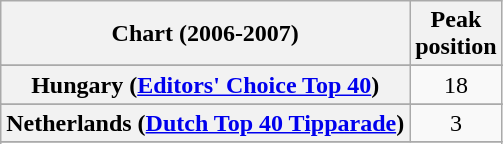<table class="wikitable sortable plainrowheaders" style="text-align:center">
<tr>
<th>Chart (2006-2007)</th>
<th>Peak<br>position</th>
</tr>
<tr>
</tr>
<tr>
</tr>
<tr>
</tr>
<tr>
</tr>
<tr>
</tr>
<tr>
<th scope="row">Hungary (<a href='#'>Editors' Choice Top 40</a>)</th>
<td>18</td>
</tr>
<tr>
</tr>
<tr>
<th scope="row">Netherlands (<a href='#'>Dutch Top 40 Tipparade</a>)</th>
<td>3</td>
</tr>
<tr>
</tr>
<tr>
</tr>
<tr>
</tr>
<tr>
</tr>
<tr>
</tr>
<tr>
</tr>
<tr>
</tr>
<tr>
</tr>
</table>
